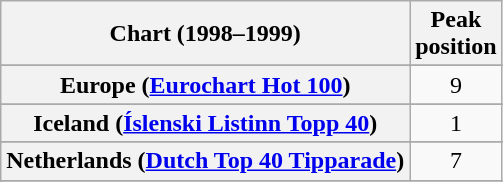<table class="wikitable sortable plainrowheaders" style="text-align:center">
<tr>
<th scope="col">Chart (1998–1999)</th>
<th scope="col">Peak<br>position</th>
</tr>
<tr>
</tr>
<tr>
</tr>
<tr>
</tr>
<tr>
<th scope="row">Europe (<a href='#'>Eurochart Hot 100</a>)</th>
<td>9</td>
</tr>
<tr>
</tr>
<tr>
<th scope="row">Iceland (<a href='#'>Íslenski Listinn Topp 40</a>)</th>
<td>1</td>
</tr>
<tr>
</tr>
<tr>
<th scope="row">Netherlands (<a href='#'>Dutch Top 40 Tipparade</a>)</th>
<td>7</td>
</tr>
<tr>
</tr>
<tr>
</tr>
<tr>
</tr>
<tr>
</tr>
<tr>
</tr>
<tr>
</tr>
</table>
